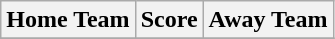<table class="wikitable" style="text-align: center">
<tr>
<th>Home Team</th>
<th>Score</th>
<th>Away Team</th>
</tr>
<tr>
</tr>
</table>
